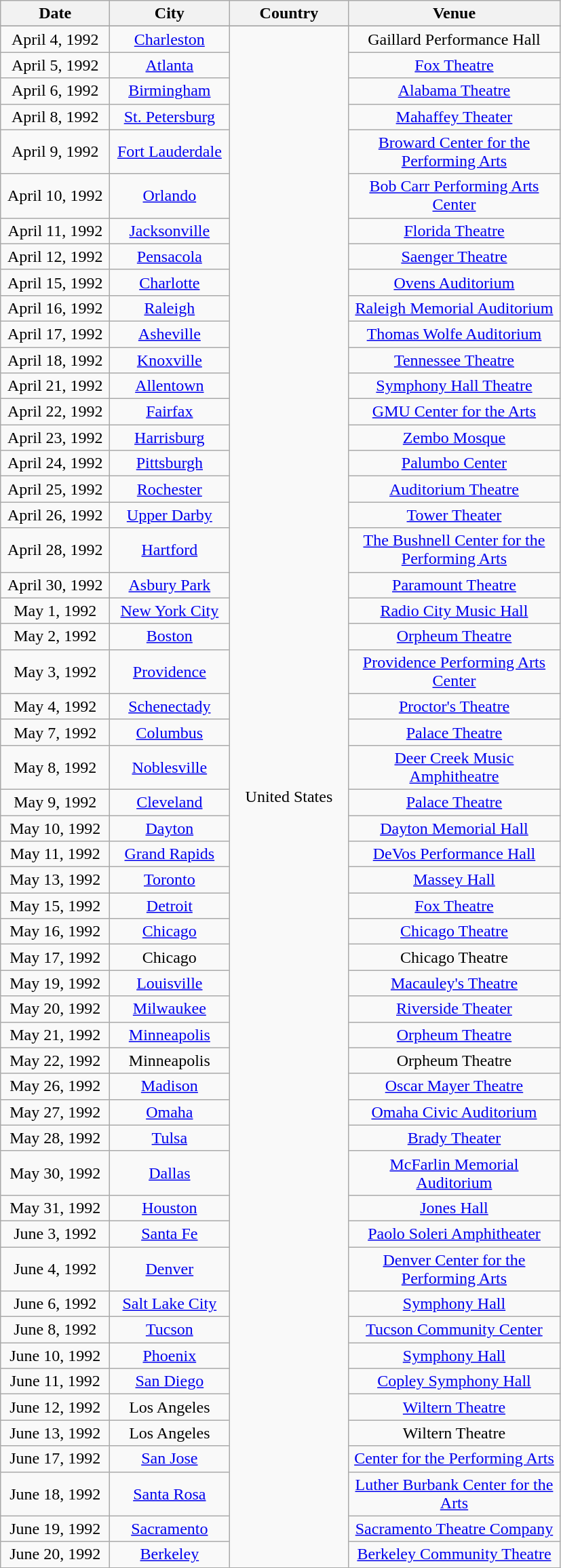<table class="wikitable" style="text-align:center;">
<tr>
<th width="100">Date</th>
<th width="110">City</th>
<th width="110">Country</th>
<th width="200">Venue</th>
</tr>
<tr bgcolor="#DDDDDD">
</tr>
<tr>
<td>April 4, 1992</td>
<td><a href='#'>Charleston</a></td>
<td rowspan="54">United States</td>
<td>Gaillard Performance Hall</td>
</tr>
<tr>
<td>April 5, 1992</td>
<td><a href='#'>Atlanta</a></td>
<td><a href='#'>Fox Theatre</a></td>
</tr>
<tr>
<td>April 6, 1992</td>
<td><a href='#'>Birmingham</a></td>
<td><a href='#'>Alabama Theatre</a></td>
</tr>
<tr>
<td>April 8, 1992</td>
<td><a href='#'>St. Petersburg</a></td>
<td><a href='#'>Mahaffey Theater</a></td>
</tr>
<tr>
<td>April 9, 1992</td>
<td><a href='#'>Fort Lauderdale</a></td>
<td><a href='#'>Broward Center for the Performing Arts</a></td>
</tr>
<tr>
<td>April 10, 1992</td>
<td><a href='#'>Orlando</a></td>
<td><a href='#'>Bob Carr Performing Arts Center</a></td>
</tr>
<tr>
<td>April 11, 1992</td>
<td><a href='#'>Jacksonville</a></td>
<td><a href='#'>Florida Theatre</a></td>
</tr>
<tr>
<td>April 12, 1992</td>
<td><a href='#'>Pensacola</a></td>
<td><a href='#'>Saenger Theatre</a></td>
</tr>
<tr>
<td>April 15, 1992</td>
<td><a href='#'>Charlotte</a></td>
<td><a href='#'>Ovens Auditorium</a></td>
</tr>
<tr>
<td>April 16, 1992</td>
<td><a href='#'>Raleigh</a></td>
<td><a href='#'>Raleigh Memorial Auditorium</a></td>
</tr>
<tr>
<td>April 17, 1992</td>
<td><a href='#'>Asheville</a></td>
<td><a href='#'>Thomas Wolfe Auditorium</a></td>
</tr>
<tr>
<td>April 18, 1992</td>
<td><a href='#'>Knoxville</a></td>
<td><a href='#'>Tennessee Theatre</a></td>
</tr>
<tr>
<td>April 21, 1992</td>
<td><a href='#'>Allentown</a></td>
<td><a href='#'>Symphony Hall Theatre</a></td>
</tr>
<tr>
<td>April 22, 1992</td>
<td><a href='#'>Fairfax</a></td>
<td><a href='#'>GMU Center for the Arts</a></td>
</tr>
<tr>
<td>April 23, 1992</td>
<td><a href='#'>Harrisburg</a></td>
<td><a href='#'>Zembo Mosque</a></td>
</tr>
<tr>
<td>April 24, 1992</td>
<td><a href='#'>Pittsburgh</a></td>
<td><a href='#'>Palumbo Center</a></td>
</tr>
<tr>
<td>April 25, 1992</td>
<td><a href='#'>Rochester</a></td>
<td><a href='#'>Auditorium Theatre</a></td>
</tr>
<tr>
<td>April 26, 1992</td>
<td><a href='#'>Upper Darby</a></td>
<td><a href='#'>Tower Theater</a></td>
</tr>
<tr>
<td>April 28, 1992</td>
<td><a href='#'>Hartford</a></td>
<td><a href='#'>The Bushnell Center for the Performing Arts</a></td>
</tr>
<tr>
<td>April 30, 1992</td>
<td><a href='#'>Asbury Park</a></td>
<td><a href='#'>Paramount Theatre</a></td>
</tr>
<tr>
<td>May 1, 1992</td>
<td><a href='#'>New York City</a></td>
<td><a href='#'>Radio City Music Hall</a></td>
</tr>
<tr>
<td>May 2, 1992</td>
<td><a href='#'>Boston</a></td>
<td><a href='#'>Orpheum Theatre</a></td>
</tr>
<tr>
<td>May 3, 1992</td>
<td><a href='#'>Providence</a></td>
<td><a href='#'>Providence Performing Arts Center</a></td>
</tr>
<tr>
<td>May 4, 1992</td>
<td><a href='#'>Schenectady</a></td>
<td><a href='#'>Proctor's Theatre</a></td>
</tr>
<tr>
<td>May 7, 1992</td>
<td><a href='#'>Columbus</a></td>
<td><a href='#'>Palace Theatre</a></td>
</tr>
<tr>
<td>May 8, 1992</td>
<td><a href='#'>Noblesville</a></td>
<td><a href='#'>Deer Creek Music Amphitheatre</a></td>
</tr>
<tr>
<td>May 9, 1992</td>
<td><a href='#'>Cleveland</a></td>
<td><a href='#'>Palace Theatre</a></td>
</tr>
<tr>
<td>May 10, 1992</td>
<td><a href='#'>Dayton</a></td>
<td><a href='#'>Dayton Memorial Hall</a></td>
</tr>
<tr>
<td>May 11, 1992</td>
<td><a href='#'>Grand Rapids</a></td>
<td><a href='#'>DeVos Performance Hall</a></td>
</tr>
<tr>
<td>May 13, 1992</td>
<td><a href='#'>Toronto</a></td>
<td><a href='#'>Massey Hall</a></td>
</tr>
<tr>
<td>May 15, 1992</td>
<td><a href='#'>Detroit</a></td>
<td><a href='#'>Fox Theatre</a></td>
</tr>
<tr>
<td>May 16, 1992</td>
<td><a href='#'>Chicago</a></td>
<td><a href='#'>Chicago Theatre</a></td>
</tr>
<tr>
<td>May 17, 1992</td>
<td>Chicago</td>
<td>Chicago Theatre</td>
</tr>
<tr>
<td>May 19, 1992</td>
<td><a href='#'>Louisville</a></td>
<td><a href='#'>Macauley's Theatre</a></td>
</tr>
<tr>
<td>May 20, 1992</td>
<td><a href='#'>Milwaukee</a></td>
<td><a href='#'>Riverside Theater</a></td>
</tr>
<tr>
<td>May 21, 1992</td>
<td><a href='#'>Minneapolis</a></td>
<td><a href='#'>Orpheum Theatre</a></td>
</tr>
<tr>
<td>May 22, 1992</td>
<td>Minneapolis</td>
<td>Orpheum Theatre</td>
</tr>
<tr>
<td>May 26, 1992</td>
<td><a href='#'>Madison</a></td>
<td><a href='#'>Oscar Mayer Theatre</a></td>
</tr>
<tr>
<td>May 27, 1992</td>
<td><a href='#'>Omaha</a></td>
<td><a href='#'>Omaha Civic Auditorium</a></td>
</tr>
<tr>
<td>May 28, 1992</td>
<td><a href='#'>Tulsa</a></td>
<td><a href='#'>Brady Theater</a></td>
</tr>
<tr>
<td>May 30, 1992</td>
<td><a href='#'>Dallas</a></td>
<td><a href='#'>McFarlin Memorial Auditorium</a></td>
</tr>
<tr>
<td>May 31, 1992</td>
<td><a href='#'>Houston</a></td>
<td><a href='#'>Jones Hall</a></td>
</tr>
<tr>
<td>June 3, 1992</td>
<td><a href='#'>Santa Fe</a></td>
<td><a href='#'>Paolo Soleri Amphitheater</a></td>
</tr>
<tr>
<td>June 4, 1992</td>
<td><a href='#'>Denver</a></td>
<td><a href='#'>Denver Center for the Performing Arts</a></td>
</tr>
<tr>
<td>June 6, 1992</td>
<td><a href='#'>Salt Lake City</a></td>
<td><a href='#'>Symphony Hall</a></td>
</tr>
<tr>
<td>June 8, 1992</td>
<td><a href='#'>Tucson</a></td>
<td><a href='#'>Tucson Community Center</a></td>
</tr>
<tr>
<td>June 10, 1992</td>
<td><a href='#'>Phoenix</a></td>
<td><a href='#'>Symphony Hall</a></td>
</tr>
<tr>
<td>June 11, 1992</td>
<td><a href='#'>San Diego</a></td>
<td><a href='#'>Copley Symphony Hall</a></td>
</tr>
<tr>
<td>June 12, 1992</td>
<td>Los Angeles</td>
<td><a href='#'>Wiltern Theatre</a></td>
</tr>
<tr>
<td>June 13, 1992</td>
<td>Los Angeles</td>
<td>Wiltern Theatre</td>
</tr>
<tr>
<td>June 17, 1992</td>
<td><a href='#'>San Jose</a></td>
<td><a href='#'>Center for the Performing Arts</a></td>
</tr>
<tr>
<td>June 18, 1992</td>
<td><a href='#'>Santa Rosa</a></td>
<td><a href='#'>Luther Burbank Center for the Arts</a></td>
</tr>
<tr>
<td>June 19, 1992</td>
<td><a href='#'>Sacramento</a></td>
<td><a href='#'>Sacramento Theatre Company</a></td>
</tr>
<tr>
<td>June 20, 1992</td>
<td><a href='#'>Berkeley</a></td>
<td><a href='#'>Berkeley Community Theatre</a></td>
</tr>
</table>
